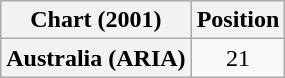<table class="wikitable plainrowheaders" style="text-align:center">
<tr>
<th>Chart (2001)</th>
<th>Position</th>
</tr>
<tr>
<th scope="row">Australia (ARIA)</th>
<td>21</td>
</tr>
</table>
